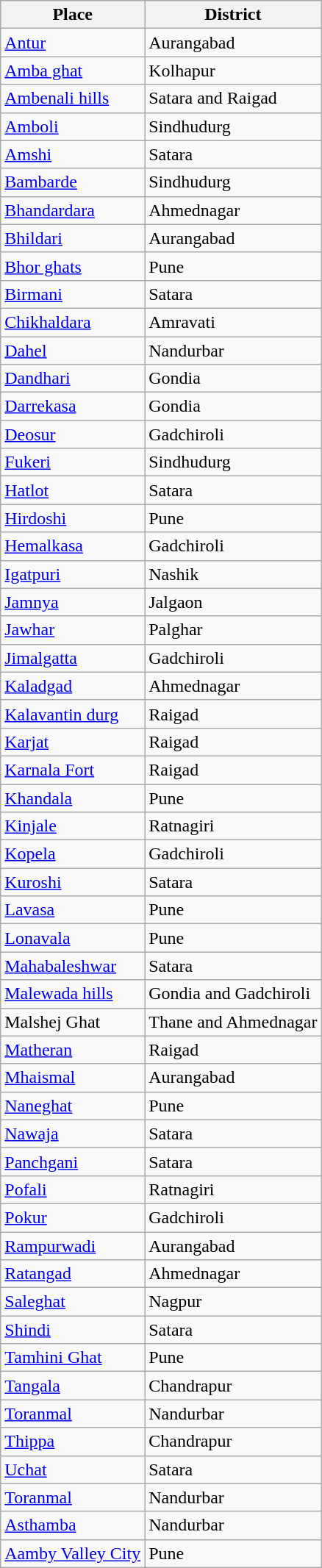<table class="wikitable sortable">
<tr>
<th>Place</th>
<th>District</th>
</tr>
<tr>
<td><a href='#'>Antur</a></td>
<td>Aurangabad</td>
</tr>
<tr>
<td><a href='#'>Amba ghat</a></td>
<td>Kolhapur</td>
</tr>
<tr>
<td><a href='#'>Ambenali hills</a></td>
<td>Satara and Raigad</td>
</tr>
<tr>
<td><a href='#'>Amboli</a></td>
<td>Sindhudurg</td>
</tr>
<tr>
<td><a href='#'>Amshi</a></td>
<td>Satara</td>
</tr>
<tr>
<td><a href='#'>Bambarde</a></td>
<td>Sindhudurg</td>
</tr>
<tr>
<td><a href='#'>Bhandardara</a></td>
<td>Ahmednagar</td>
</tr>
<tr>
<td><a href='#'>Bhildari</a></td>
<td>Aurangabad</td>
</tr>
<tr>
<td><a href='#'>Bhor ghats</a></td>
<td>Pune</td>
</tr>
<tr>
<td><a href='#'>Birmani</a></td>
<td>Satara</td>
</tr>
<tr>
<td><a href='#'>Chikhaldara</a></td>
<td>Amravati</td>
</tr>
<tr>
<td><a href='#'>Dahel</a></td>
<td>Nandurbar</td>
</tr>
<tr>
<td><a href='#'>Dandhari</a></td>
<td>Gondia</td>
</tr>
<tr>
<td><a href='#'>Darrekasa</a></td>
<td>Gondia</td>
</tr>
<tr>
<td><a href='#'>Deosur</a></td>
<td>Gadchiroli</td>
</tr>
<tr>
<td><a href='#'>Fukeri</a></td>
<td>Sindhudurg</td>
</tr>
<tr>
<td><a href='#'>Hatlot</a></td>
<td>Satara</td>
</tr>
<tr>
<td><a href='#'>Hirdoshi</a></td>
<td>Pune</td>
</tr>
<tr>
<td><a href='#'>Hemalkasa</a></td>
<td>Gadchiroli</td>
</tr>
<tr>
<td><a href='#'>Igatpuri</a></td>
<td>Nashik</td>
</tr>
<tr>
<td><a href='#'>Jamnya</a></td>
<td>Jalgaon</td>
</tr>
<tr>
<td><a href='#'>Jawhar</a></td>
<td>Palghar</td>
</tr>
<tr>
<td><a href='#'>Jimalgatta</a></td>
<td>Gadchiroli</td>
</tr>
<tr>
<td><a href='#'>Kaladgad</a></td>
<td>Ahmednagar</td>
</tr>
<tr>
<td><a href='#'>Kalavantin durg</a></td>
<td>Raigad</td>
</tr>
<tr>
<td><a href='#'>Karjat</a></td>
<td>Raigad</td>
</tr>
<tr>
<td><a href='#'>Karnala Fort</a></td>
<td>Raigad</td>
</tr>
<tr>
<td><a href='#'>Khandala</a></td>
<td>Pune</td>
</tr>
<tr>
<td><a href='#'>Kinjale</a></td>
<td>Ratnagiri</td>
</tr>
<tr>
<td><a href='#'>Kopela</a></td>
<td>Gadchiroli</td>
</tr>
<tr>
<td><a href='#'>Kuroshi</a></td>
<td>Satara</td>
</tr>
<tr>
<td><a href='#'>Lavasa</a></td>
<td>Pune</td>
</tr>
<tr>
<td><a href='#'>Lonavala</a></td>
<td>Pune</td>
</tr>
<tr>
<td><a href='#'>Mahabaleshwar</a></td>
<td>Satara</td>
</tr>
<tr>
<td><a href='#'>Malewada hills</a></td>
<td>Gondia and Gadchiroli</td>
</tr>
<tr>
<td>Malshej Ghat</td>
<td>Thane and Ahmednagar</td>
</tr>
<tr>
<td><a href='#'>Matheran</a></td>
<td>Raigad</td>
</tr>
<tr>
<td><a href='#'>Mhaismal</a></td>
<td>Aurangabad</td>
</tr>
<tr>
<td><a href='#'>Naneghat</a></td>
<td>Pune</td>
</tr>
<tr>
<td><a href='#'>Nawaja</a></td>
<td>Satara</td>
</tr>
<tr>
<td><a href='#'>Panchgani</a></td>
<td>Satara</td>
</tr>
<tr>
<td><a href='#'>Pofali</a></td>
<td>Ratnagiri</td>
</tr>
<tr>
<td><a href='#'>Pokur</a></td>
<td>Gadchiroli</td>
</tr>
<tr>
<td><a href='#'>Rampurwadi</a></td>
<td>Aurangabad</td>
</tr>
<tr>
<td><a href='#'>Ratangad</a></td>
<td>Ahmednagar</td>
</tr>
<tr>
<td><a href='#'>Saleghat</a></td>
<td>Nagpur</td>
</tr>
<tr>
<td><a href='#'>Shindi</a></td>
<td>Satara</td>
</tr>
<tr>
<td><a href='#'>Tamhini Ghat</a></td>
<td>Pune</td>
</tr>
<tr>
<td><a href='#'>Tangala</a></td>
<td>Chandrapur</td>
</tr>
<tr>
<td><a href='#'>Toranmal</a></td>
<td>Nandurbar</td>
</tr>
<tr>
<td><a href='#'>Thippa</a></td>
<td>Chandrapur</td>
</tr>
<tr>
<td><a href='#'>Uchat</a></td>
<td>Satara</td>
</tr>
<tr>
<td><a href='#'>Toranmal</a></td>
<td>Nandurbar</td>
</tr>
<tr>
<td><a href='#'>Asthamba</a></td>
<td>Nandurbar</td>
</tr>
<tr>
<td><a href='#'>Aamby Valley City</a></td>
<td>Pune</td>
</tr>
</table>
